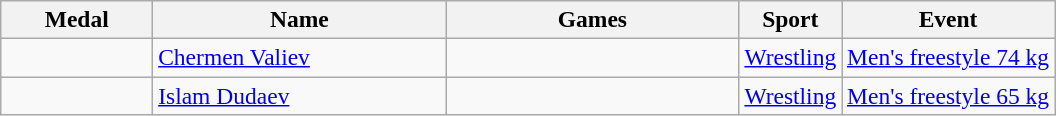<table class="wikitable sortable" style="font-size: 98%;">
<tr>
<th style="width:6em">Medal</th>
<th style="width:12em">Name</th>
<th style="width:12em">Games</th>
<th>Sport</th>
<th>Event</th>
</tr>
<tr>
<td></td>
<td><a href='#'>Chermen Valiev</a></td>
<td></td>
<td> <a href='#'>Wrestling</a></td>
<td><a href='#'>Men's freestyle 74 kg</a></td>
</tr>
<tr>
<td></td>
<td><a href='#'>Islam Dudaev</a></td>
<td></td>
<td> <a href='#'>Wrestling</a></td>
<td><a href='#'>Men's freestyle 65 kg</a></td>
</tr>
</table>
